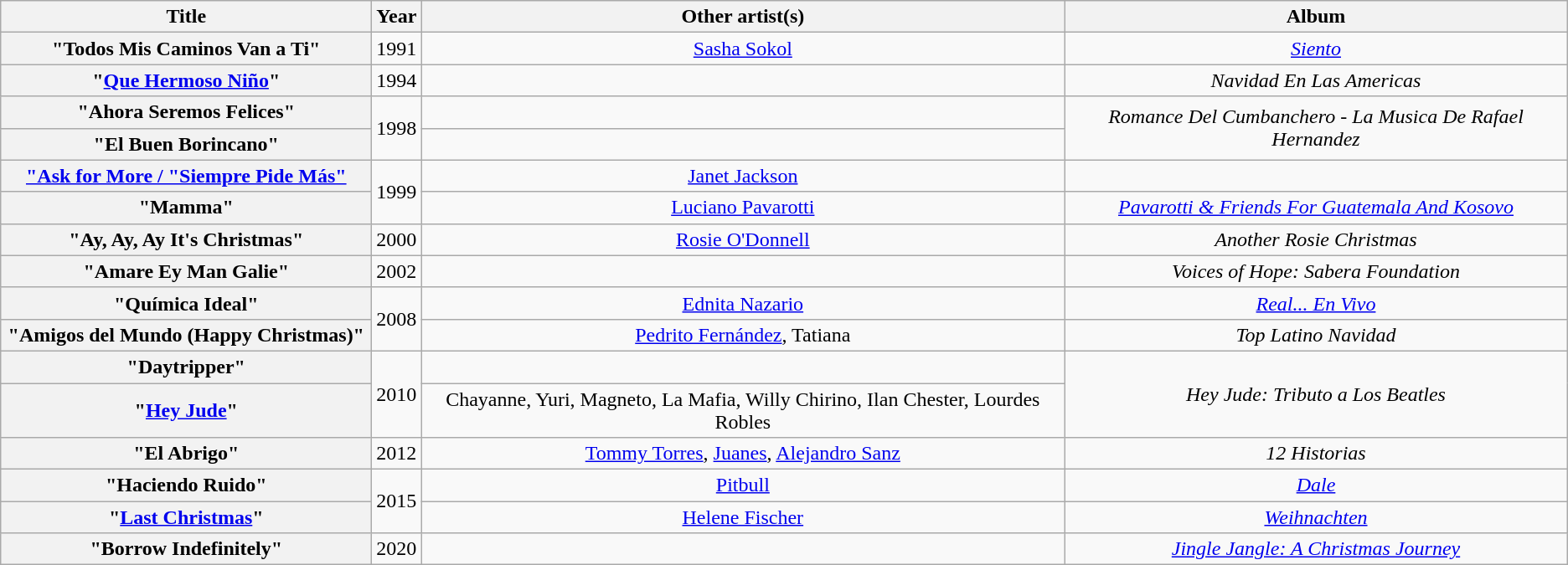<table class="wikitable plainrowheaders" style="text-align:center;">
<tr>
<th scope="col" style="width:18em;">Title</th>
<th scope="col">Year</th>
<th scope="col">Other artist(s)</th>
<th scope="col">Album</th>
</tr>
<tr>
<th scope="row">"Todos Mis Caminos Van a Ti"</th>
<td>1991</td>
<td><a href='#'>Sasha Sokol</a></td>
<td><em><a href='#'>Siento</a></em></td>
</tr>
<tr>
<th scope="row">"<a href='#'>Que Hermoso Niño</a>"</th>
<td>1994</td>
<td></td>
<td><em>Navidad En Las Americas</em></td>
</tr>
<tr>
<th scope="row">"Ahora Seremos Felices"</th>
<td rowspan="2">1998</td>
<td></td>
<td rowspan="2"><em>Romance Del Cumbanchero - La Musica De Rafael Hernandez</em></td>
</tr>
<tr>
<th scope="row">"El Buen Borincano"</th>
<td></td>
</tr>
<tr>
<th scope="row"><a href='#'>"Ask for More / "Siempre Pide Más"</a></th>
<td rowspan="2">1999</td>
<td><a href='#'>Janet Jackson</a></td>
<td></td>
</tr>
<tr>
<th scope="row">"Mamma"</th>
<td><a href='#'>Luciano Pavarotti</a></td>
<td><em><a href='#'>Pavarotti & Friends For Guatemala And Kosovo</a></em></td>
</tr>
<tr>
<th scope="row">"Ay, Ay, Ay It's Christmas"</th>
<td>2000</td>
<td><a href='#'>Rosie O'Donnell</a></td>
<td><em>Another Rosie Christmas</em></td>
</tr>
<tr>
<th scope="row">"Amare Ey Man Galie"</th>
<td>2002</td>
<td></td>
<td><em>Voices of Hope: Sabera Foundation</em></td>
</tr>
<tr>
<th scope="row">"Química Ideal"</th>
<td rowspan="2">2008</td>
<td><a href='#'>Ednita Nazario</a></td>
<td><em><a href='#'>Real... En Vivo</a></em></td>
</tr>
<tr>
<th scope="row">"Amigos del Mundo (Happy Christmas)"</th>
<td><a href='#'>Pedrito Fernández</a>, Tatiana</td>
<td><em>Top Latino Navidad</em></td>
</tr>
<tr>
<th scope="row">"Daytripper"</th>
<td rowspan="2">2010</td>
<td></td>
<td rowspan="2"><em>Hey Jude: Tributo a Los Beatles</em></td>
</tr>
<tr>
<th scope="row">"<a href='#'>Hey Jude</a>"</th>
<td>Chayanne, Yuri, Magneto, La Mafia, Willy Chirino, Ilan Chester, Lourdes Robles</td>
</tr>
<tr>
<th scope="row">"El Abrigo"</th>
<td>2012</td>
<td><a href='#'>Tommy Torres</a>, <a href='#'>Juanes</a>, <a href='#'>Alejandro Sanz</a></td>
<td><em>12 Historias</em></td>
</tr>
<tr>
<th scope="row">"Haciendo Ruido"</th>
<td rowspan="2">2015</td>
<td><a href='#'>Pitbull</a></td>
<td><em><a href='#'>Dale</a></em></td>
</tr>
<tr>
<th scope="row">"<a href='#'>Last Christmas</a>"</th>
<td><a href='#'>Helene Fischer</a></td>
<td><em><a href='#'>Weihnachten</a></em></td>
</tr>
<tr>
<th scope="row">"Borrow Indefinitely"</th>
<td>2020</td>
<td></td>
<td><em><a href='#'>Jingle Jangle: A Christmas Journey</a></em></td>
</tr>
</table>
